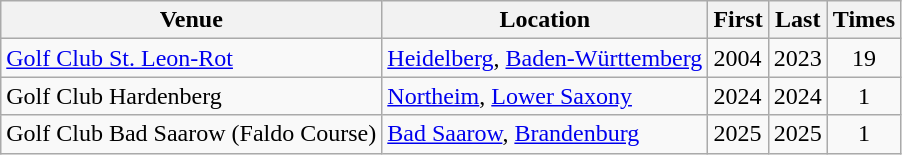<table class="wikitable">
<tr>
<th>Venue</th>
<th>Location</th>
<th>First</th>
<th>Last</th>
<th>Times</th>
</tr>
<tr>
<td><a href='#'>Golf Club St. Leon-Rot</a></td>
<td><a href='#'>Heidelberg</a>, <a href='#'>Baden-Württemberg</a></td>
<td>2004</td>
<td>2023</td>
<td align=center>19</td>
</tr>
<tr>
<td>Golf Club Hardenberg</td>
<td><a href='#'>Northeim</a>, <a href='#'>Lower Saxony</a></td>
<td>2024</td>
<td>2024</td>
<td align=center>1</td>
</tr>
<tr>
<td>Golf Club Bad Saarow (Faldo Course)</td>
<td><a href='#'>Bad Saarow</a>, <a href='#'>Brandenburg</a></td>
<td>2025</td>
<td>2025</td>
<td align=center>1</td>
</tr>
</table>
